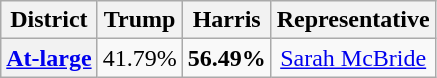<table class=wikitable>
<tr>
<th>District</th>
<th>Trump</th>
<th>Harris</th>
<th>Representative</th>
</tr>
<tr align=center>
<th><a href='#'>At-large</a></th>
<td>41.79%</td>
<td><strong>56.49%</strong></td>
<td><a href='#'>Sarah McBride</a></td>
</tr>
</table>
